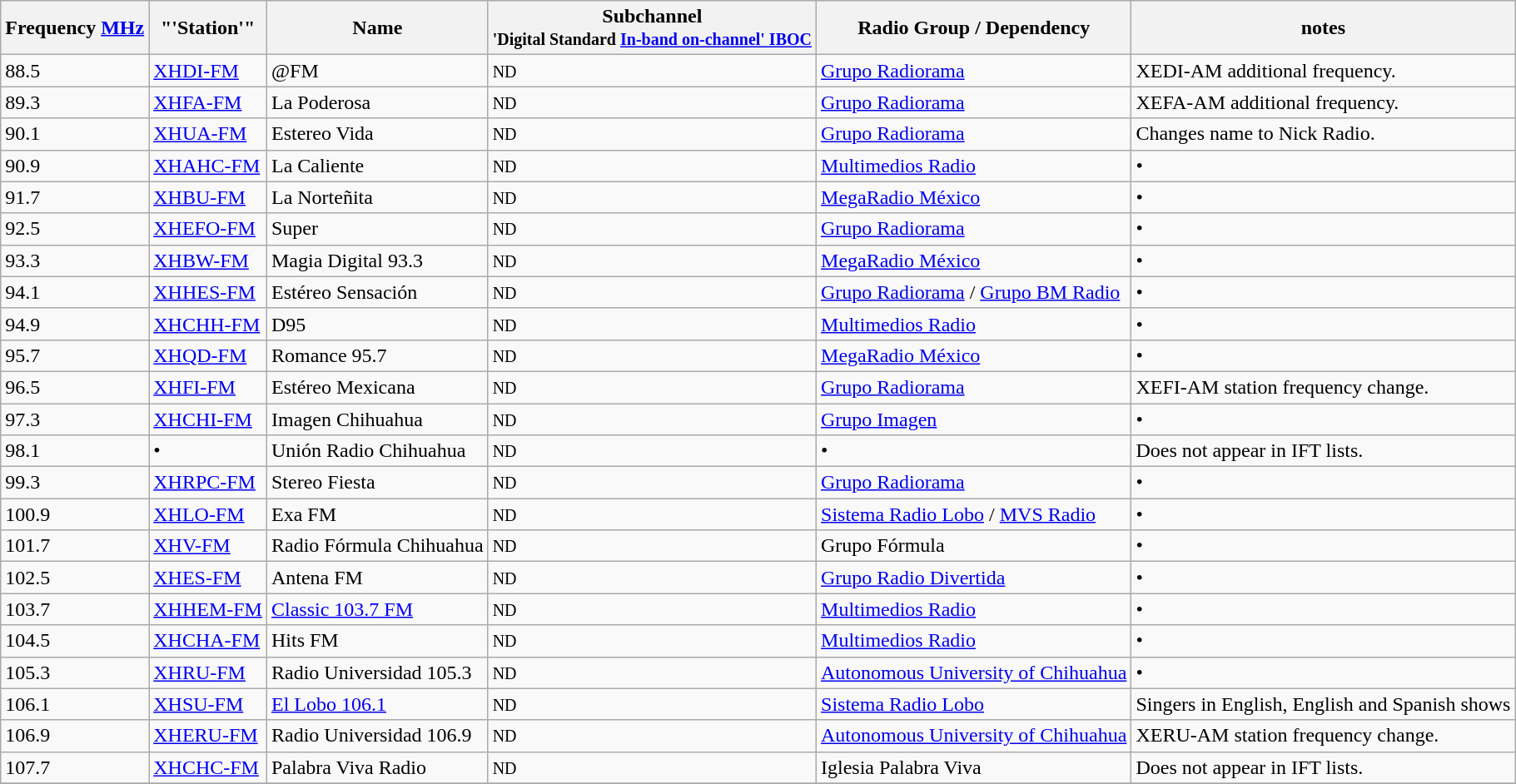<table class="wikitable sortable">
<tr>
<th>Frequency <a href='#'>MHz</a></th>
<th>"'Station'"</th>
<th>Name</th>
<th>Subchannel<br><small>'Digital Standard <a href='#'>In-band on-channel' IBOC</a></small></th>
<th>Radio Group / Dependency</th>
<th>notes</th>
</tr>
<tr>
<td>88.5</td>
<td><a href='#'>XHDI-FM</a></td>
<td>@FM</td>
<td><small>ND</small></td>
<td><a href='#'>Grupo Radiorama</a></td>
<td>XEDI-AM additional frequency.</td>
</tr>
<tr>
<td>89.3</td>
<td><a href='#'>XHFA-FM</a></td>
<td>La Poderosa</td>
<td><small>ND</small></td>
<td><a href='#'>Grupo Radiorama</a></td>
<td>XEFA-AM additional frequency.</td>
</tr>
<tr>
<td>90.1</td>
<td><a href='#'>XHUA-FM</a></td>
<td>Estereo Vida</td>
<td><small>ND</small></td>
<td><a href='#'>Grupo Radiorama</a></td>
<td>Changes name to Nick Radio.</td>
</tr>
<tr>
<td>90.9</td>
<td><a href='#'>XHAHC-FM</a></td>
<td>La Caliente</td>
<td><small>ND</small></td>
<td><a href='#'>Multimedios Radio</a></td>
<td>•</td>
</tr>
<tr>
<td>91.7</td>
<td><a href='#'>XHBU-FM</a></td>
<td>La Norteñita</td>
<td><small>ND</small></td>
<td><a href='#'>MegaRadio México</a></td>
<td>•</td>
</tr>
<tr>
<td>92.5</td>
<td><a href='#'>XHEFO-FM</a></td>
<td>Super</td>
<td><small>ND</small></td>
<td><a href='#'>Grupo Radiorama</a></td>
<td>•</td>
</tr>
<tr>
<td>93.3</td>
<td><a href='#'>XHBW-FM</a></td>
<td>Magia Digital 93.3</td>
<td><small>ND</small></td>
<td><a href='#'>MegaRadio México</a></td>
<td>•</td>
</tr>
<tr>
<td>94.1</td>
<td><a href='#'>XHHES-FM</a></td>
<td>Estéreo Sensación</td>
<td><small>ND</small></td>
<td><a href='#'>Grupo Radiorama</a> / <a href='#'>Grupo BM Radio</a></td>
<td>•</td>
</tr>
<tr>
<td>94.9</td>
<td><a href='#'>XHCHH-FM</a></td>
<td>D95</td>
<td><small>ND</small></td>
<td><a href='#'>Multimedios Radio</a></td>
<td>•</td>
</tr>
<tr>
<td>95.7</td>
<td><a href='#'>XHQD-FM</a></td>
<td>Romance 95.7</td>
<td><small>ND</small></td>
<td><a href='#'>MegaRadio México</a></td>
<td>•</td>
</tr>
<tr>
<td>96.5</td>
<td><a href='#'>XHFI-FM</a></td>
<td>Estéreo Mexicana</td>
<td><small>ND</small></td>
<td><a href='#'>Grupo Radiorama</a></td>
<td>XEFI-AM station frequency change.</td>
</tr>
<tr>
<td>97.3</td>
<td><a href='#'>XHCHI-FM</a></td>
<td>Imagen Chihuahua</td>
<td><small>ND</small></td>
<td><a href='#'>Grupo Imagen</a></td>
<td>•</td>
</tr>
<tr>
<td>98.1</td>
<td>•</td>
<td>Unión Radio Chihuahua</td>
<td><small>ND</small></td>
<td>•</td>
<td>Does not appear in IFT lists.</td>
</tr>
<tr>
<td>99.3</td>
<td><a href='#'>XHRPC-FM</a></td>
<td>Stereo Fiesta</td>
<td><small>ND</small></td>
<td><a href='#'>Grupo Radiorama</a></td>
<td>•</td>
</tr>
<tr>
<td>100.9</td>
<td><a href='#'>XHLO-FM</a></td>
<td>Exa FM</td>
<td><small>ND</small></td>
<td><a href='#'>Sistema Radio Lobo</a> / <a href='#'>MVS Radio</a></td>
<td>•</td>
</tr>
<tr>
<td>101.7</td>
<td><a href='#'>XHV-FM</a></td>
<td>Radio Fórmula Chihuahua</td>
<td><small>ND</small></td>
<td>Grupo Fórmula</td>
<td>•</td>
</tr>
<tr>
<td>102.5</td>
<td><a href='#'>XHES-FM</a></td>
<td>Antena FM</td>
<td><small>ND</small></td>
<td><a href='#'>Grupo Radio Divertida</a></td>
<td>•</td>
</tr>
<tr>
<td>103.7</td>
<td><a href='#'>XHHEM-FM</a></td>
<td><a href='#'>Classic 103.7 FM</a></td>
<td><small>ND</small></td>
<td><a href='#'>Multimedios Radio</a></td>
<td>•</td>
</tr>
<tr>
<td>104.5</td>
<td><a href='#'>XHCHA-FM</a></td>
<td>Hits FM</td>
<td><small>ND</small></td>
<td><a href='#'>Multimedios Radio</a></td>
<td>•</td>
</tr>
<tr>
<td>105.3</td>
<td><a href='#'>XHRU-FM</a></td>
<td>Radio Universidad 105.3</td>
<td><small>ND</small></td>
<td><a href='#'>Autonomous University of Chihuahua</a></td>
<td>•</td>
</tr>
<tr>
<td>106.1</td>
<td><a href='#'>XHSU-FM</a></td>
<td><a href='#'>El Lobo 106.1</a></td>
<td><small>ND</small></td>
<td><a href='#'>Sistema Radio Lobo</a></td>
<td>Singers in English, English and Spanish shows</td>
</tr>
<tr>
<td>106.9</td>
<td><a href='#'>XHERU-FM</a></td>
<td>Radio Universidad 106.9</td>
<td><small>ND</small></td>
<td><a href='#'>Autonomous University of Chihuahua</a></td>
<td>XERU-AM station frequency change.</td>
</tr>
<tr>
<td>107.7</td>
<td><a href='#'>XHCHC-FM</a></td>
<td>Palabra Viva Radio</td>
<td><small>ND</small></td>
<td>Iglesia Palabra Viva</td>
<td>Does not appear in IFT lists.</td>
</tr>
<tr>
</tr>
</table>
